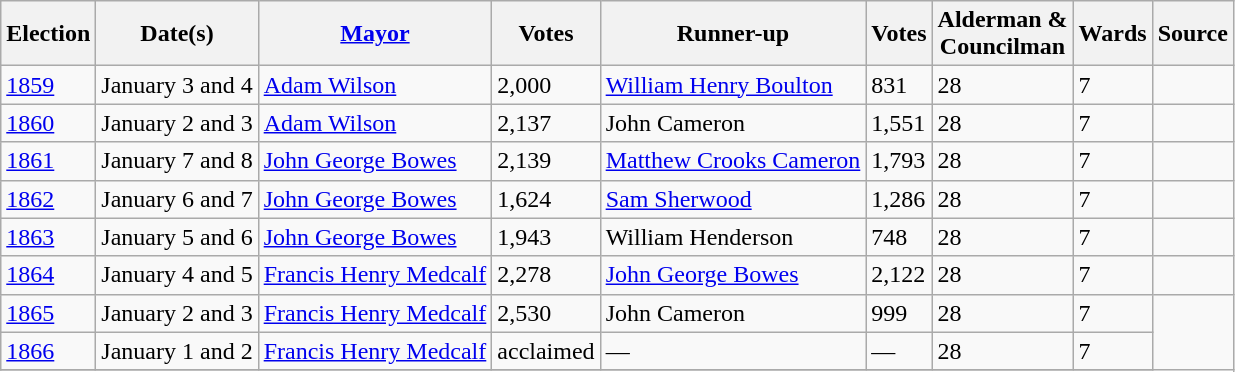<table class="wikitable">
<tr>
<th>Election</th>
<th>Date(s)</th>
<th><a href='#'>Mayor</a></th>
<th>Votes</th>
<th>Runner-up</th>
<th>Votes</th>
<th>Alderman &<br>Councilman</th>
<th>Wards</th>
<th>Source</th>
</tr>
<tr>
<td><a href='#'>1859</a></td>
<td>January 3 and 4</td>
<td><a href='#'>Adam Wilson</a></td>
<td>2,000</td>
<td><a href='#'>William Henry Boulton</a></td>
<td>831</td>
<td>28</td>
<td>7</td>
<td></td>
</tr>
<tr>
<td><a href='#'>1860</a></td>
<td>January 2 and 3</td>
<td><a href='#'>Adam Wilson</a></td>
<td>2,137</td>
<td>John Cameron</td>
<td>1,551</td>
<td>28</td>
<td>7</td>
<td></td>
</tr>
<tr>
<td><a href='#'>1861</a></td>
<td>January 7 and 8</td>
<td><a href='#'>John George Bowes</a></td>
<td>2,139</td>
<td><a href='#'>Matthew Crooks Cameron</a></td>
<td>1,793</td>
<td>28</td>
<td>7</td>
<td></td>
</tr>
<tr>
<td><a href='#'>1862</a></td>
<td>January 6 and 7</td>
<td><a href='#'>John George Bowes</a></td>
<td>1,624</td>
<td><a href='#'>Sam Sherwood</a></td>
<td>1,286</td>
<td>28</td>
<td>7</td>
<td></td>
</tr>
<tr>
<td><a href='#'>1863</a></td>
<td>January 5 and 6</td>
<td><a href='#'>John George Bowes</a></td>
<td>1,943</td>
<td>William Henderson</td>
<td>748</td>
<td>28</td>
<td>7</td>
<td></td>
</tr>
<tr>
<td><a href='#'>1864</a></td>
<td>January 4 and 5</td>
<td><a href='#'>Francis Henry Medcalf</a></td>
<td>2,278</td>
<td><a href='#'>John George Bowes</a></td>
<td>2,122</td>
<td>28</td>
<td>7</td>
<td></td>
</tr>
<tr>
<td><a href='#'>1865</a></td>
<td>January 2 and 3</td>
<td><a href='#'>Francis Henry Medcalf</a></td>
<td>2,530</td>
<td>John Cameron</td>
<td>999</td>
<td>28</td>
<td>7</td>
</tr>
<tr>
<td><a href='#'>1866</a></td>
<td>January 1 and 2</td>
<td><a href='#'>Francis Henry Medcalf</a></td>
<td>acclaimed</td>
<td>—</td>
<td>—</td>
<td>28</td>
<td>7</td>
</tr>
<tr>
</tr>
</table>
